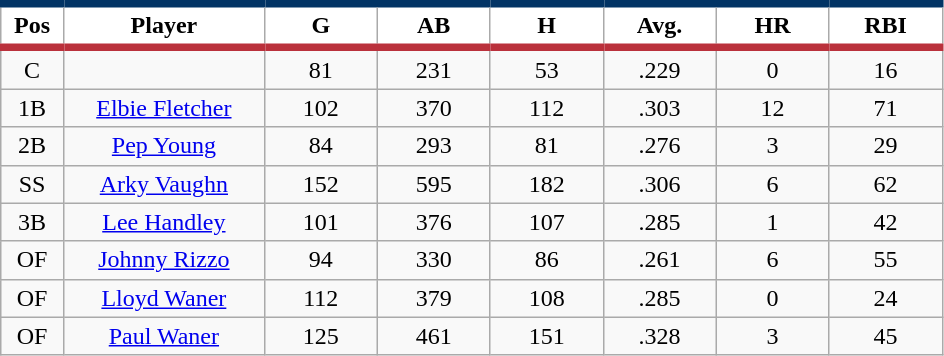<table class="wikitable sortable">
<tr>
<th style="background:#FFFFFF; border-top:#023465 5px solid; border-bottom:#ba313c 5px solid;" width="5%">Pos</th>
<th style="background:#FFFFFF; border-top:#023465 5px solid; border-bottom:#ba313c 5px solid;" width="16%">Player</th>
<th style="background:#FFFFFF; border-top:#023465 5px solid; border-bottom:#ba313c 5px solid;" width="9%">G</th>
<th style="background:#FFFFFF; border-top:#023465 5px solid; border-bottom:#ba313c 5px solid;" width="9%">AB</th>
<th style="background:#FFFFFF; border-top:#023465 5px solid; border-bottom:#ba313c 5px solid;" width="9%">H</th>
<th style="background:#FFFFFF; border-top:#023465 5px solid; border-bottom:#ba313c 5px solid;" width="9%">Avg.</th>
<th style="background:#FFFFFF; border-top:#023465 5px solid; border-bottom:#ba313c 5px solid;" width="9%">HR</th>
<th style="background:#FFFFFF; border-top:#023465 5px solid; border-bottom:#ba313c 5px solid;" width="9%">RBI</th>
</tr>
<tr align="center">
<td>C</td>
<td></td>
<td>81</td>
<td>231</td>
<td>53</td>
<td>.229</td>
<td>0</td>
<td>16</td>
</tr>
<tr align="center">
<td>1B</td>
<td><a href='#'>Elbie Fletcher</a></td>
<td>102</td>
<td>370</td>
<td>112</td>
<td>.303</td>
<td>12</td>
<td>71</td>
</tr>
<tr align="center">
<td>2B</td>
<td><a href='#'>Pep Young</a></td>
<td>84</td>
<td>293</td>
<td>81</td>
<td>.276</td>
<td>3</td>
<td>29</td>
</tr>
<tr align="center">
<td>SS</td>
<td><a href='#'>Arky Vaughn</a></td>
<td>152</td>
<td>595</td>
<td>182</td>
<td>.306</td>
<td>6</td>
<td>62</td>
</tr>
<tr align="center">
<td>3B</td>
<td><a href='#'>Lee Handley</a></td>
<td>101</td>
<td>376</td>
<td>107</td>
<td>.285</td>
<td>1</td>
<td>42</td>
</tr>
<tr align="center">
<td>OF</td>
<td><a href='#'>Johnny Rizzo</a></td>
<td>94</td>
<td>330</td>
<td>86</td>
<td>.261</td>
<td>6</td>
<td>55</td>
</tr>
<tr align="center">
<td>OF</td>
<td><a href='#'>Lloyd Waner</a></td>
<td>112</td>
<td>379</td>
<td>108</td>
<td>.285</td>
<td>0</td>
<td>24</td>
</tr>
<tr align="center">
<td>OF</td>
<td><a href='#'>Paul Waner</a></td>
<td>125</td>
<td>461</td>
<td>151</td>
<td>.328</td>
<td>3</td>
<td>45</td>
</tr>
</table>
